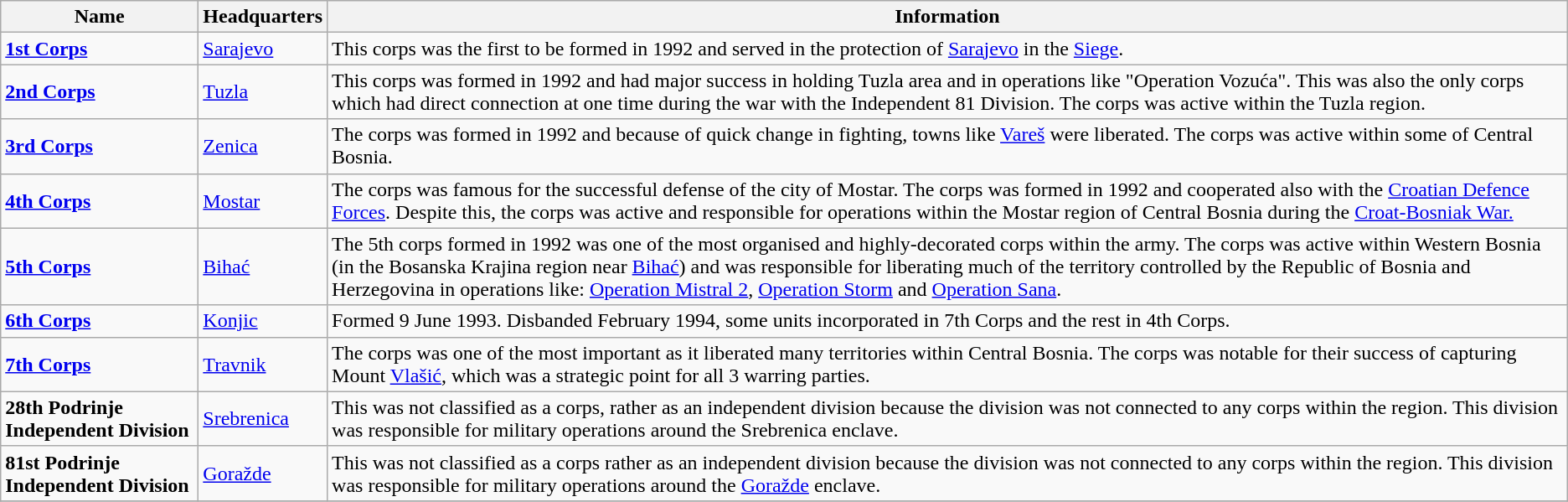<table class="wikitable">
<tr>
<th scope="col" style="width:150px">Name</th>
<th>Headquarters</th>
<th>Information</th>
</tr>
<tr>
<td><a href='#'><strong>1st Corps</strong></a></td>
<td><a href='#'>Sarajevo</a></td>
<td>This corps was the first to be formed in 1992 and served in the protection of <a href='#'>Sarajevo</a> in the <a href='#'>Siege</a>.</td>
</tr>
<tr>
<td> <a href='#'><strong>2nd Corps</strong></a></td>
<td><a href='#'>Tuzla</a></td>
<td>This corps was formed in 1992 and had major success in holding Tuzla area and in operations like "Operation Vozuća". This was also the only corps which had direct connection at one time during the war with the Independent 81 Division. The corps was active within the Tuzla region.</td>
</tr>
<tr>
<td> <a href='#'><strong>3rd Corps</strong></a></td>
<td><a href='#'>Zenica</a></td>
<td>The corps was formed in 1992 and because of quick change in fighting, towns like <a href='#'>Vareš</a> were liberated. The corps was active within some of Central Bosnia.</td>
</tr>
<tr>
<td> <a href='#'><strong>4th Corps</strong></a></td>
<td><a href='#'>Mostar</a></td>
<td>The corps was famous for the successful defense of the city of Mostar. The corps was formed in 1992 and cooperated also with the <a href='#'>Croatian Defence Forces</a>. Despite this, the corps was active and responsible for operations within the Mostar region of Central Bosnia during the <a href='#'>Croat-Bosniak War.</a></td>
</tr>
<tr>
<td> <a href='#'><strong>5th Corps</strong></a></td>
<td><a href='#'>Bihać</a></td>
<td>The 5th corps formed in 1992 was one of the most organised and highly-decorated corps within the army. The corps was active within Western Bosnia (in the Bosanska Krajina region near <a href='#'>Bihać</a>) and was responsible for liberating much of the territory controlled by the Republic of Bosnia and Herzegovina in operations like: <a href='#'>Operation Mistral 2</a>, <a href='#'>Operation Storm</a> and <a href='#'>Operation Sana</a>.</td>
</tr>
<tr>
<td> <a href='#'><strong>6th Corps</strong></a></td>
<td><a href='#'>Konjic</a></td>
<td>Formed 9 June 1993. Disbanded February 1994, some units incorporated in 7th Corps and the rest in 4th Corps.</td>
</tr>
<tr>
<td><a href='#'><strong>7th Corps</strong></a></td>
<td><a href='#'>Travnik</a></td>
<td>The corps was one of the most important as it liberated many territories within Central Bosnia. The corps was notable for their success of capturing Mount <a href='#'>Vlašić</a>, which was a strategic point for all 3 warring parties.</td>
</tr>
<tr>
<td><strong>28th Podrinje Independent Division</strong></td>
<td><a href='#'>Srebrenica</a></td>
<td>This was not classified as a corps, rather as an independent division because the division was not connected to any corps within the region. This division was responsible for military operations around the Srebrenica enclave.</td>
</tr>
<tr>
<td><strong>81st Podrinje Independent Division</strong></td>
<td><a href='#'>Goražde</a></td>
<td>This was not classified as a corps rather as an independent division because the division was not connected to any corps within the region. This division was responsible for military operations around the <a href='#'>Goražde</a> enclave.</td>
</tr>
<tr>
</tr>
</table>
